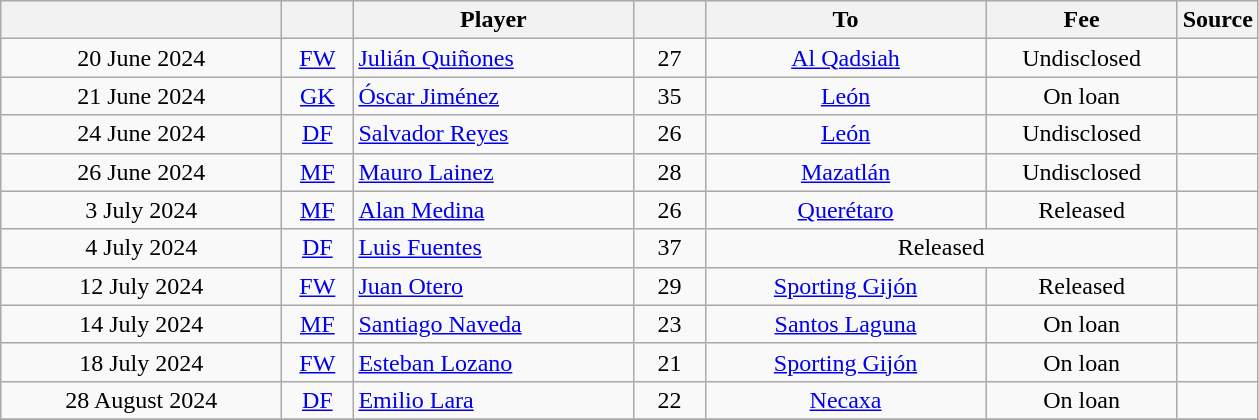<table class="wikitable sortable">
<tr>
<th style="width:180px;"><br></th>
<th style=width:40px;"></th>
<th style="width:180px;">Player</th>
<th style="width:40px;"></th>
<th style="width:180px;">To</th>
<th class="unsortable" style="width:120px;">Fee</th>
<th style="width:20px;">Source</th>
</tr>
<tr>
<td align="center">20 June 2024</td>
<td align="center"><a href='#'>FW</a></td>
<td> <a href='#'>Julián Quiñones</a></td>
<td align="center">27</td>
<td align="center"> <a href='#'>Al Qadsiah</a></td>
<td align="center">Undisclosed </td>
<td align="center"></td>
</tr>
<tr>
<td align="center">21 June 2024</td>
<td align="center"><a href='#'>GK</a></td>
<td> <a href='#'>Óscar Jiménez</a></td>
<td align="center">35</td>
<td align="center"> <a href='#'>León</a></td>
<td align="center">On loan</td>
<td align="center"></td>
</tr>
<tr>
<td align="center">24 June 2024</td>
<td align="center"><a href='#'>DF</a></td>
<td> <a href='#'>Salvador Reyes</a></td>
<td align="center">26</td>
<td align="center"> <a href='#'>León</a></td>
<td align="center">Undisclosed</td>
<td align="center"></td>
</tr>
<tr>
<td align="center">26 June 2024</td>
<td align="center"><a href='#'>MF</a></td>
<td> <a href='#'>Mauro Lainez</a></td>
<td align="center">28</td>
<td align="center"> <a href='#'>Mazatlán</a></td>
<td align="center">Undisclosed</td>
<td align="center"></td>
</tr>
<tr>
<td align="center">3 July 2024</td>
<td align="center"><a href='#'>MF</a></td>
<td> <a href='#'>Alan Medina</a></td>
<td align="center">26</td>
<td align="center"> <a href='#'>Querétaro</a></td>
<td align="center">Released</td>
<td align="center"></td>
</tr>
<tr>
<td align="center">4 July 2024</td>
<td align="center"><a href='#'>DF</a></td>
<td> <a href='#'>Luis Fuentes</a></td>
<td align="center">37</td>
<td colspan="2" align="center">Released</td>
<td align="center"></td>
</tr>
<tr>
<td align="center">12 July 2024</td>
<td align="center"><a href='#'>FW</a></td>
<td> <a href='#'>Juan Otero</a></td>
<td align="center">29</td>
<td align="center"> <a href='#'>Sporting Gijón</a></td>
<td align="center">Released</td>
<td align="center"></td>
</tr>
<tr>
<td align="center">14 July 2024</td>
<td align="center"><a href='#'>MF</a></td>
<td> <a href='#'>Santiago Naveda</a></td>
<td align="center">23</td>
<td align="center"> <a href='#'>Santos Laguna</a></td>
<td align="center">On loan</td>
<td align="center"></td>
</tr>
<tr>
<td align="center">18 July 2024</td>
<td align="center"><a href='#'>FW</a></td>
<td> <a href='#'>Esteban Lozano</a></td>
<td align="center">21</td>
<td align="center"> <a href='#'>Sporting Gijón</a></td>
<td align="center">On loan</td>
<td align="center"></td>
</tr>
<tr>
<td align="center">28 August 2024</td>
<td align="center"><a href='#'>DF</a></td>
<td> <a href='#'>Emilio Lara</a></td>
<td align="center">22</td>
<td align="center"> <a href='#'>Necaxa</a></td>
<td align="center">On loan</td>
<td align="center"></td>
</tr>
<tr>
</tr>
</table>
